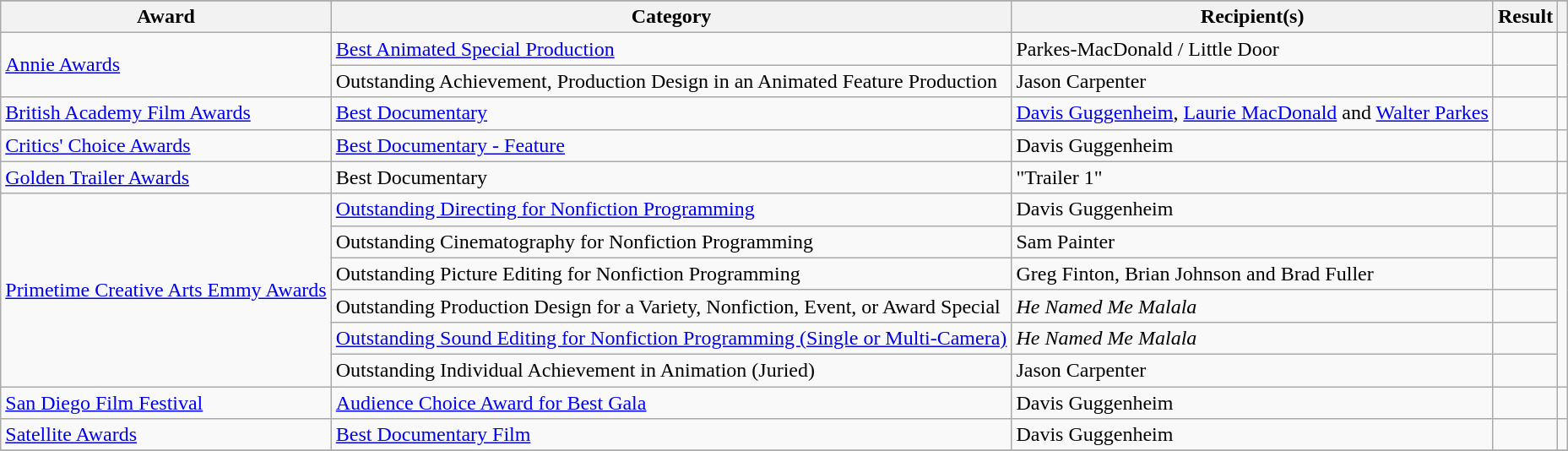<table class="wikitable">
<tr>
</tr>
<tr>
<th>Award</th>
<th>Category</th>
<th>Recipient(s)</th>
<th>Result</th>
<th></th>
</tr>
<tr>
<td rowspan="2"><a href='#'>Annie Awards</a></td>
<td><a href='#'>Best Animated Special Production</a></td>
<td>Parkes-MacDonald / Little Door</td>
<td></td>
<td rowspan="2"></td>
</tr>
<tr>
<td>Outstanding Achievement, Production Design in an Animated Feature Production</td>
<td>Jason Carpenter</td>
<td></td>
</tr>
<tr>
<td><a href='#'>British Academy Film Awards</a></td>
<td><a href='#'>Best Documentary</a></td>
<td><a href='#'>Davis Guggenheim</a>, <a href='#'>Laurie MacDonald</a> and <a href='#'>Walter Parkes</a></td>
<td></td>
<td></td>
</tr>
<tr>
<td><a href='#'>Critics' Choice Awards</a></td>
<td><a href='#'>Best Documentary - Feature</a></td>
<td>Davis Guggenheim</td>
<td></td>
<td></td>
</tr>
<tr>
<td><a href='#'>Golden Trailer Awards</a></td>
<td>Best Documentary</td>
<td>"Trailer 1"</td>
<td></td>
<td></td>
</tr>
<tr>
<td rowspan="6"><a href='#'>Primetime Creative Arts Emmy Awards</a></td>
<td><a href='#'>Outstanding Directing for Nonfiction Programming</a></td>
<td>Davis Guggenheim</td>
<td></td>
<td rowspan="6"></td>
</tr>
<tr>
<td>Outstanding Cinematography for Nonfiction Programming</td>
<td>Sam Painter</td>
<td></td>
</tr>
<tr>
<td>Outstanding Picture Editing for Nonfiction Programming</td>
<td>Greg Finton, Brian Johnson and Brad Fuller</td>
<td></td>
</tr>
<tr>
<td>Outstanding Production Design for a Variety, Nonfiction, Event, or Award Special</td>
<td><em>He Named Me Malala</em></td>
<td></td>
</tr>
<tr>
<td><a href='#'>Outstanding Sound Editing for Nonfiction Programming (Single or Multi-Camera)</a></td>
<td><em>He Named Me Malala</em></td>
<td></td>
</tr>
<tr>
<td>Outstanding Individual Achievement in Animation (Juried)</td>
<td>Jason Carpenter</td>
<td></td>
</tr>
<tr>
<td><a href='#'>San Diego Film Festival</a></td>
<td><a href='#'>Audience Choice Award for Best Gala</a></td>
<td>Davis Guggenheim</td>
<td></td>
<td></td>
</tr>
<tr>
<td><a href='#'>Satellite Awards</a></td>
<td><a href='#'>Best Documentary Film</a></td>
<td>Davis Guggenheim</td>
<td></td>
<td></td>
</tr>
<tr>
</tr>
</table>
